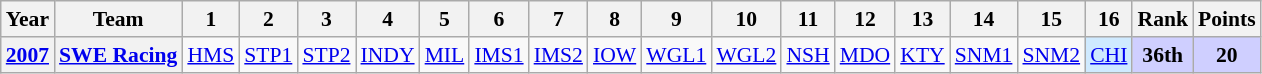<table class="wikitable" style="text-align:center; font-size:90%">
<tr>
<th>Year</th>
<th>Team</th>
<th>1</th>
<th>2</th>
<th>3</th>
<th>4</th>
<th>5</th>
<th>6</th>
<th>7</th>
<th>8</th>
<th>9</th>
<th>10</th>
<th>11</th>
<th>12</th>
<th>13</th>
<th>14</th>
<th>15</th>
<th>16</th>
<th>Rank</th>
<th>Points</th>
</tr>
<tr>
<th><a href='#'>2007</a></th>
<th><a href='#'>SWE Racing</a></th>
<td><a href='#'>HMS</a></td>
<td><a href='#'>STP1</a></td>
<td><a href='#'>STP2</a></td>
<td><a href='#'>INDY</a></td>
<td><a href='#'>MIL</a></td>
<td><a href='#'>IMS1</a></td>
<td><a href='#'>IMS2</a></td>
<td><a href='#'>IOW</a></td>
<td><a href='#'>WGL1</a></td>
<td><a href='#'>WGL2</a></td>
<td><a href='#'>NSH</a></td>
<td><a href='#'>MDO</a></td>
<td><a href='#'>KTY</a></td>
<td><a href='#'>SNM1</a></td>
<td><a href='#'>SNM2</a></td>
<td style="background:#CFEAFF;"><a href='#'>CHI</a><br></td>
<th style="background:#CFCFFF;">36th</th>
<th style="background:#CFCFFF;">20</th>
</tr>
</table>
